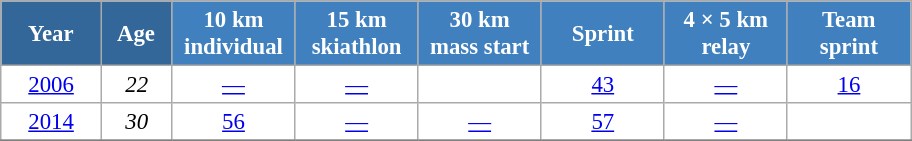<table class="wikitable" style="font-size:95%; text-align:center; border:grey solid 1px; border-collapse:collapse; background:#ffffff;">
<tr>
<th style="background-color:#369; color:white; width:60px;"> Year </th>
<th style="background-color:#369; color:white; width:40px;"> Age </th>
<th style="background-color:#4180be; color:white; width:75px;"> 10 km <br> individual </th>
<th style="background-color:#4180be; color:white; width:75px;"> 15 km <br> skiathlon </th>
<th style="background-color:#4180be; color:white; width:75px;"> 30 km <br> mass start </th>
<th style="background-color:#4180be; color:white; width:75px;"> Sprint </th>
<th style="background-color:#4180be; color:white; width:75px;"> 4 × 5 km <br> relay </th>
<th style="background-color:#4180be; color:white; width:75px;"> Team <br> sprint </th>
</tr>
<tr>
<td><a href='#'>2006</a></td>
<td><em>22</em></td>
<td><a href='#'>—</a></td>
<td><a href='#'>—</a></td>
<td><a href='#'></a></td>
<td><a href='#'>43</a></td>
<td><a href='#'>—</a></td>
<td><a href='#'>16</a></td>
</tr>
<tr>
<td><a href='#'>2014</a></td>
<td><em>30</em></td>
<td><a href='#'>56</a></td>
<td><a href='#'>—</a></td>
<td><a href='#'>—</a></td>
<td><a href='#'>57</a></td>
<td><a href='#'>—</a></td>
<td><a href='#'></a></td>
</tr>
<tr>
</tr>
</table>
